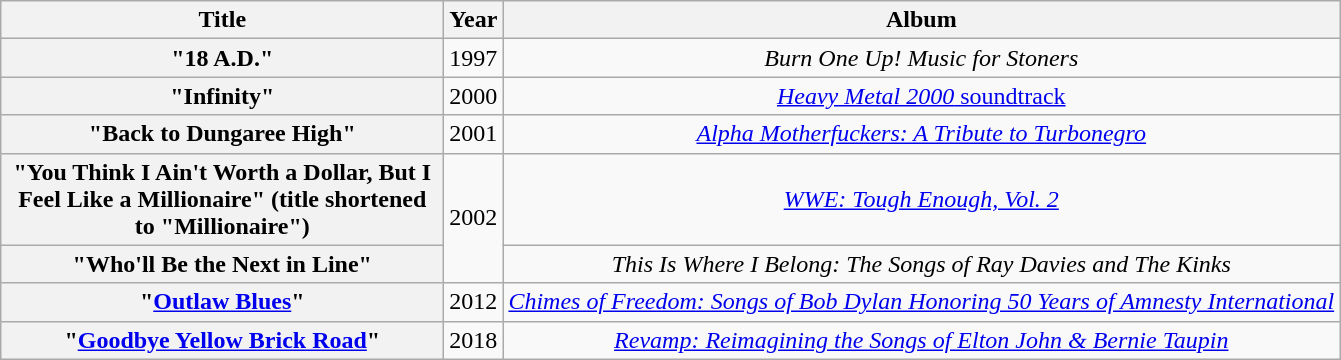<table class="wikitable plainrowheaders" style="text-align:center;">
<tr>
<th scope="col" style="width:18em;">Title</th>
<th scope="col">Year</th>
<th scope="col">Album</th>
</tr>
<tr>
<th scope="row">"18 A.D."</th>
<td>1997</td>
<td><em>Burn One Up! Music for Stoners</em></td>
</tr>
<tr>
<th scope="row">"Infinity"</th>
<td>2000</td>
<td><a href='#'><em>Heavy Metal 2000</em> soundtrack</a></td>
</tr>
<tr>
<th scope="row">"Back to Dungaree High"</th>
<td>2001</td>
<td><em><a href='#'>Alpha Motherfuckers: A Tribute to Turbonegro</a></em></td>
</tr>
<tr>
<th scope="row">"You Think I Ain't Worth a Dollar, But I Feel Like a Millionaire" (title shortened to "Millionaire")</th>
<td rowspan="2">2002</td>
<td><em><a href='#'>WWE: Tough Enough, Vol. 2</a></em></td>
</tr>
<tr>
<th scope="row">"Who'll Be the Next in Line"</th>
<td><em>This Is Where I Belong: The Songs of Ray Davies and The Kinks</em></td>
</tr>
<tr>
<th scope="row">"<a href='#'>Outlaw Blues</a>"</th>
<td>2012</td>
<td><em><a href='#'>Chimes of Freedom: Songs of Bob Dylan Honoring 50 Years of Amnesty International</a></em></td>
</tr>
<tr>
<th scope="row">"<a href='#'>Goodbye Yellow Brick Road</a>"</th>
<td>2018</td>
<td><em><a href='#'>Revamp: Reimagining the Songs of Elton John & Bernie Taupin</a></em></td>
</tr>
</table>
